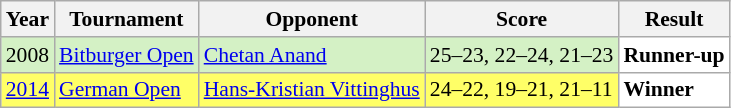<table class="sortable wikitable" style="font-size: 90%;">
<tr>
<th>Year</th>
<th>Tournament</th>
<th>Opponent</th>
<th>Score</th>
<th>Result</th>
</tr>
<tr style="background:#D4F1C5">
<td align="center">2008</td>
<td align="left"><a href='#'>Bitburger Open</a></td>
<td align="left"> <a href='#'>Chetan Anand</a></td>
<td align="left">25–23, 22–24, 21–23</td>
<td style="text-align:left; background:white"> <strong>Runner-up</strong></td>
</tr>
<tr style="background:#FFFF67">
<td align="center"><a href='#'>2014</a></td>
<td align="left"><a href='#'>German Open</a></td>
<td align="left"> <a href='#'>Hans-Kristian Vittinghus</a></td>
<td align="left">24–22, 19–21, 21–11</td>
<td style="text-align:left; background:white"> <strong>Winner</strong></td>
</tr>
</table>
